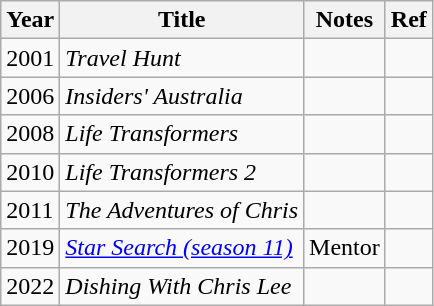<table class="wikitable sortable">
<tr>
<th>Year</th>
<th>Title</th>
<th class="unsortable">Notes</th>
<th class="unsortable">Ref</th>
</tr>
<tr>
<td rowspan="1">2001</td>
<td><em>Travel Hunt</em></td>
<td></td>
<td></td>
</tr>
<tr>
<td rowspan="1">2006</td>
<td><em>Insiders' Australia</em></td>
<td></td>
<td></td>
</tr>
<tr>
<td rowspan="1">2008</td>
<td><em>Life Transformers</em></td>
<td></td>
<td></td>
</tr>
<tr>
<td rowspan="1">2010</td>
<td><em>Life Transformers 2</em></td>
<td></td>
<td></td>
</tr>
<tr>
<td rowspan="1">2011</td>
<td><em>The Adventures of Chris</em></td>
<td></td>
<td></td>
</tr>
<tr>
<td rowspan="1">2019</td>
<td><em><a href='#'>Star Search (season 11)</a></em></td>
<td>Mentor</td>
<td></td>
</tr>
<tr>
<td rowspan="1">2022</td>
<td><em>Dishing With Chris Lee</em></td>
<td></td>
<td></td>
</tr>
</table>
